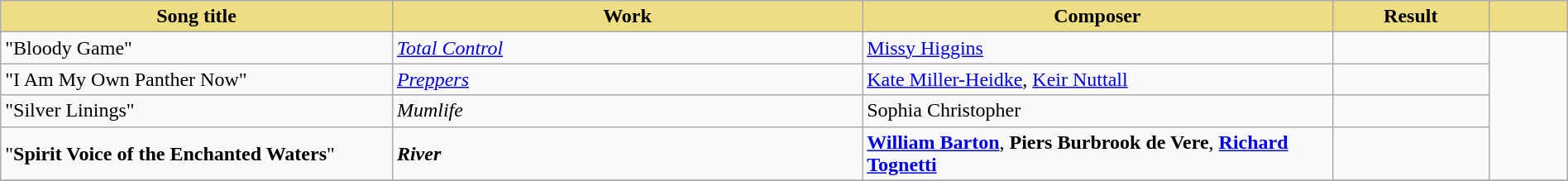<table class="wikitable" width=100%>
<tr>
<th style="width:25%;background:#EEDD82;">Song title</th>
<th style="width:30%;background:#EEDD82;">Work</th>
<th style="width:30%;background:#EEDD82;">Composer</th>
<th style="width:10%;background:#EEDD82;">Result</th>
<th style="width:5%;background:#EEDD82;"></th>
</tr>
<tr>
<td>"Bloody Game"</td>
<td><em><a href='#'>Total Control</a></em></td>
<td><a href='#'>Missy Higgins</a></td>
<td></td>
<td rowspan="4"><br></td>
</tr>
<tr>
<td>"I Am My Own Panther Now"</td>
<td><em><a href='#'>Preppers</a></em></td>
<td><a href='#'>Kate Miller-Heidke</a>, <a href='#'>Keir Nuttall</a></td>
<td></td>
</tr>
<tr>
<td>"Silver Linings"</td>
<td><em>Mumlife</em></td>
<td>Sophia Christopher</td>
<td></td>
</tr>
<tr>
<td>"<strong>Spirit Voice of the Enchanted Waters</strong>"</td>
<td><strong><em>River</em></strong></td>
<td><strong><a href='#'>William Barton</a></strong>, <strong>Piers Burbrook de Vere</strong>, <strong><a href='#'>Richard Tognetti</a></strong></td>
<td></td>
</tr>
<tr>
</tr>
</table>
